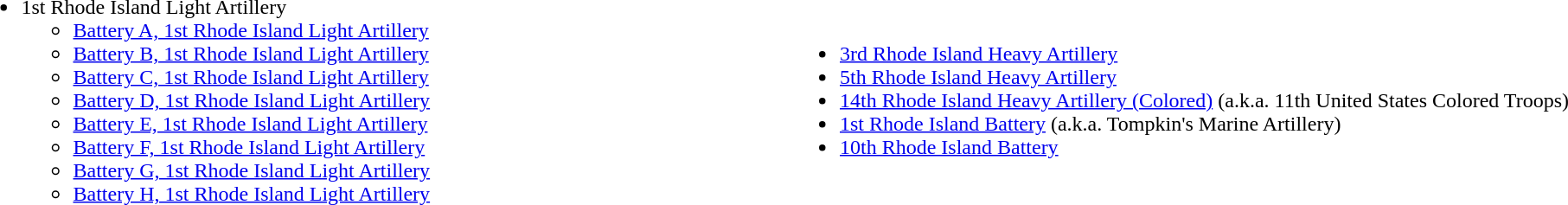<table width="100%" |>
<tr>
<td width="50%"><br><ul><li>1st Rhode Island Light Artillery<ul><li><a href='#'>Battery A, 1st Rhode Island Light Artillery</a></li><li><a href='#'>Battery B, 1st Rhode Island Light Artillery</a></li><li><a href='#'>Battery C, 1st Rhode Island Light Artillery</a></li><li><a href='#'>Battery D, 1st Rhode Island Light Artillery</a></li><li><a href='#'>Battery E, 1st Rhode Island Light Artillery</a></li><li><a href='#'>Battery F, 1st Rhode Island Light Artillery</a></li><li><a href='#'>Battery G, 1st Rhode Island Light Artillery</a></li><li><a href='#'>Battery H, 1st Rhode Island Light Artillery</a></li></ul></li></ul></td>
<td width="50%"><br><ul><li><a href='#'>3rd Rhode Island Heavy Artillery</a></li><li><a href='#'>5th Rhode Island Heavy Artillery</a></li><li><a href='#'>14th Rhode Island Heavy Artillery (Colored)</a> (a.k.a. 11th United States Colored Troops)</li><li><a href='#'>1st Rhode Island Battery</a> (a.k.a. Tompkin's Marine Artillery)</li><li><a href='#'>10th Rhode Island Battery</a></li></ul></td>
</tr>
</table>
